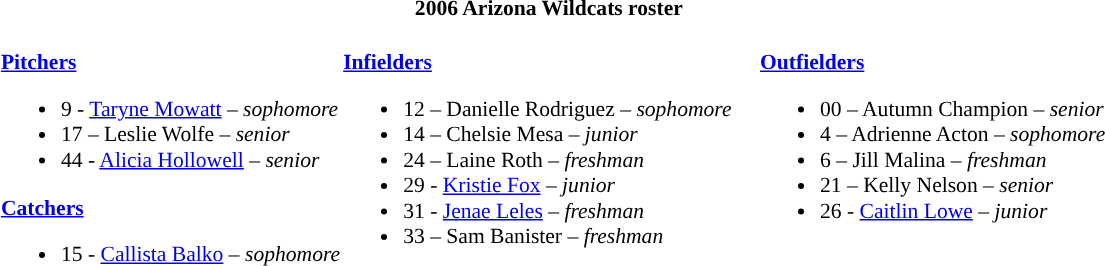<table class="toccolours" style="border-collapse:collapse; font-size:90%;">
<tr>
<th colspan=9>2006 Arizona Wildcats roster</th>
</tr>
<tr>
<td width="03"> </td>
<td valign="top"><br><strong><a href='#'>Pitchers</a></strong><ul><li>9  - <a href='#'>Taryne Mowatt</a> – <em>sophomore</em></li><li>17 – Leslie Wolfe – <em>senior</em></li><li>44 - <a href='#'>Alicia Hollowell</a> – <em>senior</em></li></ul><strong><a href='#'>Catchers</a></strong><ul><li>15 - <a href='#'>Callista Balko</a> – <em>sophomore</em></li></ul></td>
<td valign="top"><br><strong><a href='#'>Infielders</a></strong><ul><li>12 – Danielle Rodriguez – <em>sophomore</em></li><li>14 – Chelsie Mesa – <em>junior</em></li><li>24 – Laine Roth – <em>freshman</em></li><li>29 - <a href='#'>Kristie Fox</a> – <em>junior</em></li><li>31 - <a href='#'>Jenae Leles</a> – <em>freshman</em></li><li>33 – Sam Banister – <em>freshman</em></li></ul></td>
<td width="15"> </td>
<td valign="top"><br><strong><a href='#'>Outfielders</a></strong><ul><li>00 – Autumn Champion – <em>senior</em></li><li>4 – Adrienne Acton – <em>sophomore</em></li><li>6 – Jill Malina – <em>freshman</em></li><li>21 – Kelly Nelson – <em>senior</em></li><li>26 - <a href='#'>Caitlin Lowe</a> – <em>junior</em></li></ul></td>
</tr>
</table>
